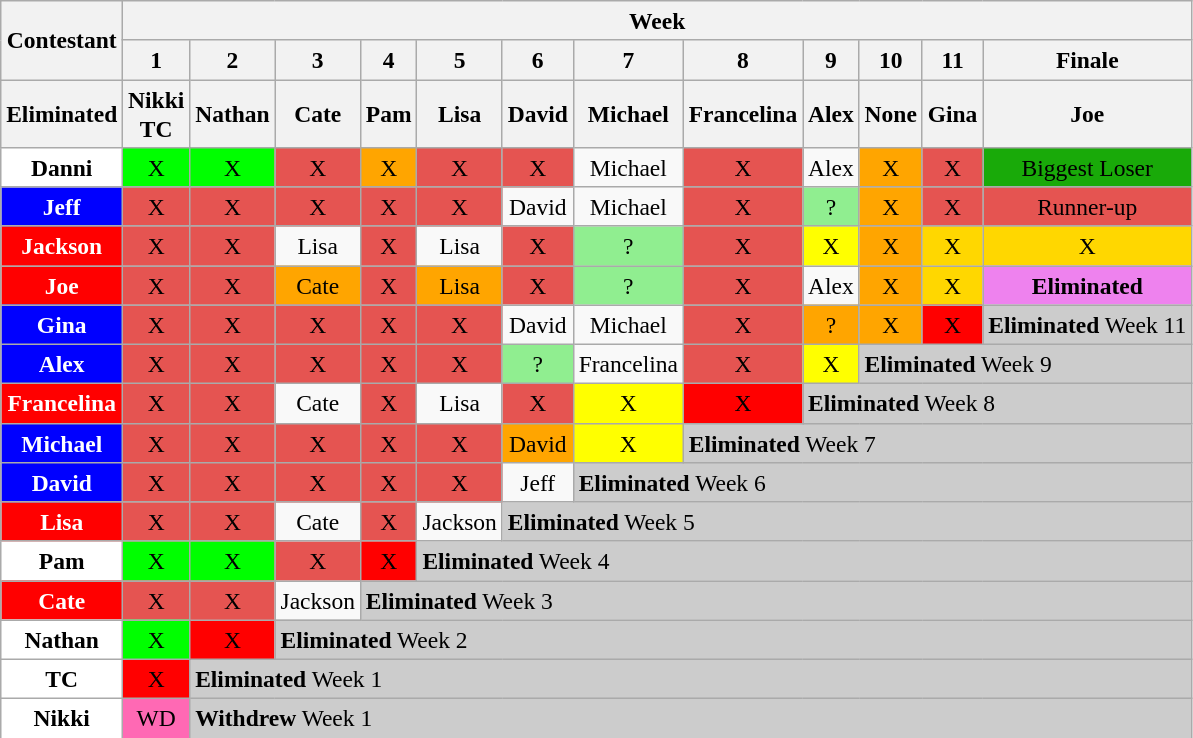<table class="wikitable" align="center" style="text-align:center; font-size:98%; line-height:19px">
<tr>
<th rowspan="2">Contestant</th>
<th colspan="12">Week</th>
</tr>
<tr>
<th>1</th>
<th>2</th>
<th>3</th>
<th>4</th>
<th>5</th>
<th>6</th>
<th>7</th>
<th>8</th>
<th>9</th>
<th>10</th>
<th>11</th>
<th>Finale</th>
</tr>
<tr>
<th>Eliminated</th>
<th>Nikki <br> TC</th>
<th>Nathan</th>
<th>Cate</th>
<th>Pam</th>
<th>Lisa</th>
<th>David</th>
<th>Michael</th>
<th>Francelina</th>
<th>Alex</th>
<th>None</th>
<th>Gina</th>
<th>Joe</th>
</tr>
<tr>
<td style="background:white;color:black;"><strong>Danni</strong></td>
<td style="background:lime;">X</td>
<td style="background:lime;">X</td>
<td style="background:#e55451;">X</td>
<td style="background:orange;">X</td>
<td style="background:#e55451;">X</td>
<td style="background:#e55451;">X</td>
<td>Michael</td>
<td style="background:#e55451;">X</td>
<td>Alex</td>
<td style="background:orange;">X</td>
<td style="background:#e55451;">X</td>
<td style="background:#19aa09;">Biggest Loser</td>
</tr>
<tr>
<td style="background:blue;color:white;"><strong>Jeff</strong></td>
<td style="background:#e55451;">X</td>
<td style="background:#e55451;">X</td>
<td style="background:#e55451;">X</td>
<td style="background:#e55451;">X</td>
<td style="background:#e55451;">X</td>
<td>David</td>
<td>Michael</td>
<td style="background:#e55451;">X</td>
<td style="background:lightgreen;">?</td>
<td style="background:orange;">X</td>
<td style="background:#e55451;">X</td>
<td style="background:#e55451;">Runner-up</td>
</tr>
<tr>
<td style="background:red;color:white;"><strong>Jackson</strong></td>
<td style="background:#e55451;">X</td>
<td style="background:#e55451;">X</td>
<td>Lisa</td>
<td style="background:#e55451;">X</td>
<td>Lisa</td>
<td style="background:#e55451;">X</td>
<td style="background:lightgreen;">?</td>
<td style="background:#e55451;">X</td>
<td style="background:yellow;">X</td>
<td style="background:orange;">X</td>
<td style="background:gold">X</td>
<td style="background:gold;">X</td>
</tr>
<tr>
<td style="background:red;color:white;"><strong>Joe</strong></td>
<td style="background:#e55451;">X</td>
<td style="background:#e55451;">X</td>
<td style="background:orange;">Cate</td>
<td style="background:#e55451;">X</td>
<td style="background:orange;">Lisa</td>
<td style="background:#e55451;">X</td>
<td style="background:lightgreen;">?</td>
<td style="background:#e55451;">X</td>
<td>Alex</td>
<td style="background:orange;">X</td>
<td style="background:gold">X</td>
<td style="background:violet;"><strong>Eliminated</strong></td>
</tr>
<tr>
<td style="background:blue;color:white;"><strong>Gina</strong></td>
<td style="background:#e55451;">X</td>
<td style="background:#e55451;">X</td>
<td style="background:#e55451;">X</td>
<td style="background:#e55451;">X</td>
<td style="background:#e55451;">X</td>
<td>David</td>
<td>Michael</td>
<td style="background:#e55451;">X</td>
<td style="background:orange;">?</td>
<td style="background:orange;">X</td>
<td style="background:red;">X</td>
<td colspan="5" style="background:#ccc; text-align:left;"><strong>Eliminated</strong> Week 11</td>
</tr>
<tr>
<td style="background:blue;color:white;"><strong>Alex</strong></td>
<td style="background:#e55451;">X</td>
<td style="background:#e55451;">X</td>
<td style="background:#e55451;">X</td>
<td style="background:#e55451;">X</td>
<td style="background:#e55451;">X</td>
<td style="background:lightgreen;">?</td>
<td>Francelina</td>
<td style="background:#e55451;">X</td>
<td style="background:yellow;">X</td>
<td colspan="7" style="background:#ccc; text-align:left;"><strong>Eliminated</strong> Week 9</td>
</tr>
<tr>
<td style="background:red;color:white;"><strong>Francelina</strong></td>
<td style="background:#e55451;">X</td>
<td style="background:#e55451;">X</td>
<td>Cate</td>
<td style="background:#e55451;">X</td>
<td>Lisa</td>
<td style="background:#e55451;">X</td>
<td style="background:yellow;">X</td>
<td style="background:red;">X</td>
<td colspan="7" style="background:#ccc; text-align:left;"><strong>Eliminated</strong> Week 8</td>
</tr>
<tr>
<td style="background:blue;color:white;"><strong>Michael</strong></td>
<td style="background:#e55451;">X</td>
<td style="background:#e55451;">X</td>
<td style="background:#e55451;">X</td>
<td style="background:#e55451;">X</td>
<td style="background:#e55451;">X</td>
<td style="background:orange;">David</td>
<td style="background:yellow;">X</td>
<td colspan="9" style="background:#ccc; text-align:left;"><strong>Eliminated</strong> Week 7</td>
</tr>
<tr>
<td style="background:blue;color:white;"><strong>David</strong></td>
<td style="background:#e55451;">X</td>
<td style="background:#e55451;">X</td>
<td style="background:#e55451;">X</td>
<td style="background:#e55451;">X</td>
<td style="background:#e55451;">X</td>
<td>Jeff</td>
<td colspan="11" style="background:#ccc; text-align:left;"><strong>Eliminated</strong> Week 6</td>
</tr>
<tr>
<td style="background:red;color:white;"><strong>Lisa</strong></td>
<td style="background:#e55451;">X</td>
<td style="background:#e55451;">X</td>
<td>Cate</td>
<td style="background:#e55451;">X</td>
<td>Jackson</td>
<td colspan="12" style="background:#ccc; text-align:left;"><strong>Eliminated</strong> Week 5</td>
</tr>
<tr>
<td style="background:white;color:black;"><strong>Pam</strong></td>
<td style="background:lime;">X</td>
<td style="background:lime;">X</td>
<td style="background:#e55451;">X</td>
<td style="background:red;">X</td>
<td colspan="13" style="background:#ccc; text-align:left;"><strong>Eliminated</strong> Week 4</td>
</tr>
<tr>
<td style="background:red;color:white;"><strong>Cate</strong></td>
<td style="background:#e55451;">X</td>
<td style="background:#e55451;">X</td>
<td>Jackson</td>
<td colspan="12" style="background:#ccc; text-align:left;"><strong>Eliminated</strong> Week 3</td>
</tr>
<tr>
<td style="background:white;color:black;"><strong>Nathan</strong></td>
<td style="background:lime;">X</td>
<td style="background:red;">X</td>
<td colspan="13" style="background:#ccc; text-align:left;"><strong>Eliminated</strong> Week 2</td>
</tr>
<tr>
<td style="background:white;color:black;"><strong>TC</strong></td>
<td style="background:red;">X</td>
<td colspan="14" style="background:#ccc; text-align:left;"><strong>Eliminated</strong> Week 1</td>
</tr>
<tr>
<td style="background:white;color:black;"><strong>Nikki</strong></td>
<td style="background:hotpink;">WD</td>
<td colspan="14" style="background:#ccc; text-align:left;"><strong>Withdrew</strong> Week 1</td>
</tr>
<tr>
</tr>
</table>
